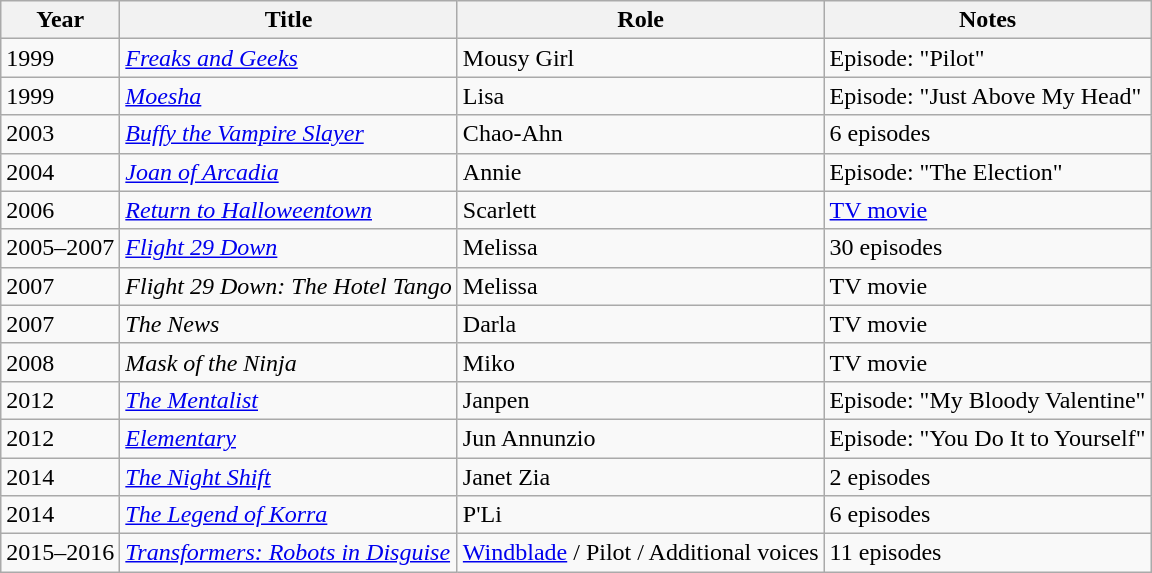<table class="wikitable sortable">
<tr>
<th>Year</th>
<th>Title</th>
<th>Role</th>
<th>Notes</th>
</tr>
<tr>
<td>1999</td>
<td><em><a href='#'>Freaks and Geeks</a></em></td>
<td>Mousy Girl</td>
<td>Episode: "Pilot"</td>
</tr>
<tr>
<td>1999</td>
<td><em><a href='#'>Moesha</a></em></td>
<td>Lisa</td>
<td>Episode: "Just Above My Head"</td>
</tr>
<tr>
<td>2003</td>
<td><em><a href='#'>Buffy the Vampire Slayer</a></em></td>
<td>Chao-Ahn</td>
<td>6 episodes</td>
</tr>
<tr>
<td>2004</td>
<td><em><a href='#'>Joan of Arcadia</a></em></td>
<td>Annie</td>
<td>Episode: "The Election"</td>
</tr>
<tr>
<td>2006</td>
<td><em><a href='#'>Return to Halloweentown</a></em></td>
<td>Scarlett</td>
<td><a href='#'>TV movie</a></td>
</tr>
<tr>
<td>2005–2007</td>
<td><em><a href='#'>Flight 29 Down</a></em></td>
<td>Melissa</td>
<td>30 episodes</td>
</tr>
<tr>
<td>2007</td>
<td><em>Flight 29 Down: The Hotel Tango</em></td>
<td>Melissa</td>
<td>TV movie</td>
</tr>
<tr>
<td>2007</td>
<td><em>The News</em></td>
<td>Darla</td>
<td>TV movie</td>
</tr>
<tr>
<td>2008</td>
<td><em>Mask of the Ninja</em></td>
<td>Miko</td>
<td>TV movie</td>
</tr>
<tr>
<td>2012</td>
<td><em><a href='#'>The Mentalist</a></em></td>
<td>Janpen</td>
<td>Episode: "My Bloody Valentine"</td>
</tr>
<tr>
<td>2012</td>
<td><a href='#'><em>Elementary</em></a></td>
<td>Jun Annunzio</td>
<td>Episode: "You Do It to Yourself"</td>
</tr>
<tr>
<td>2014</td>
<td><a href='#'><em>The Night Shift</em></a></td>
<td>Janet Zia</td>
<td>2 episodes</td>
</tr>
<tr>
<td>2014</td>
<td><em><a href='#'>The Legend of Korra</a></em></td>
<td>P'Li</td>
<td>6 episodes</td>
</tr>
<tr>
<td>2015–2016</td>
<td><a href='#'><em>Transformers: Robots in Disguise</em></a></td>
<td><a href='#'>Windblade</a> / Pilot / Additional voices</td>
<td>11 episodes</td>
</tr>
</table>
